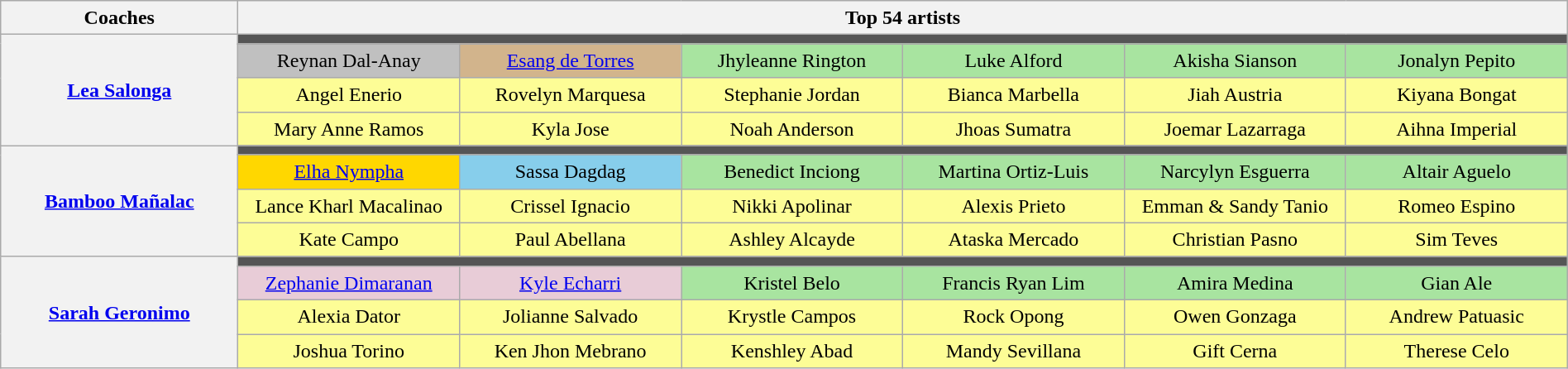<table class="wikitable" style="text-align:center; line-height:20px; width:100%;">
<tr>
<th scope="col" width="15%">Coaches</th>
<th colspan="6" scope="col" width="84%">Top 54 artists</th>
</tr>
<tr>
<th rowspan="4"><a href='#'>Lea Salonga</a></th>
<td colspan="6" style="background:#555555;"></td>
</tr>
<tr>
<td scope="col" width="14%" style="background:silver;">Reynan Dal-Anay</td>
<td scope="col" width="14%"  style="background:tan;"><a href='#'>Esang de Torres</a></td>
<td scope="col" width="14%" style="background:#A8E4A0;">Jhyleanne Rington</td>
<td scope="col" width="14%" style="background:#A8E4A0;">Luke Alford</td>
<td scope="col" width="14%" style="background:#A8E4A0;">Akisha Sianson</td>
<td scope="col" width="14%" style="background:#A8E4A0;">Jonalyn Pepito</td>
</tr>
<tr>
<td style="background:#FDFD96;">Angel Enerio</td>
<td style="background:#FDFD96;">Rovelyn Marquesa</td>
<td style="background:#FDFD96;">Stephanie Jordan</td>
<td style="background:#FDFD96;">Bianca Marbella</td>
<td style="background:#FDFD96;">Jiah Austria</td>
<td style="background:#FDFD96;">Kiyana Bongat</td>
</tr>
<tr>
<td style="background:#FDFD96;">Mary Anne Ramos</td>
<td style="background:#FDFD96;">Kyla Jose</td>
<td style="background:#FDFD96;">Noah Anderson</td>
<td style="background:#FDFD96;">Jhoas Sumatra</td>
<td style="background:#FDFD96;">Joemar Lazarraga</td>
<td style="background:#FDFD96;">Aihna Imperial</td>
</tr>
<tr>
<th rowspan="4"><a href='#'>Bamboo Mañalac</a></th>
<td colspan="6" style="background:#555555;"></td>
</tr>
<tr>
<td style="background:gold;"><a href='#'>Elha Nympha</a></td>
<td style="background:skyblue;">Sassa Dagdag</td>
<td style="background:#A8E4A0;">Benedict Inciong</td>
<td style="background:#A8E4A0;">Martina Ortiz-Luis</td>
<td style="background:#A8E4A0;">Narcylyn Esguerra</td>
<td style="background:#A8E4A0;">Altair Aguelo</td>
</tr>
<tr>
<td style="background:#FDFD96;">Lance Kharl Macalinao</td>
<td style="background:#FDFD96;">Crissel Ignacio</td>
<td style="background:#FDFD96;">Nikki Apolinar</td>
<td style="background:#FDFD96;">Alexis Prieto</td>
<td style="background:#FDFD96;">Emman & Sandy Tanio</td>
<td style="background:#FDFD96;">Romeo Espino</td>
</tr>
<tr>
<td style="background:#FDFD96;">Kate Campo</td>
<td style="background:#FDFD96;">Paul Abellana</td>
<td style="background:#FDFD96;">Ashley Alcayde</td>
<td style="background:#FDFD96;">Ataska Mercado</td>
<td style="background:#FDFD96;">Christian Pasno</td>
<td style="background:#FDFD96;">Sim Teves</td>
</tr>
<tr>
<th rowspan="4"><a href='#'>Sarah Geronimo</a></th>
<td colspan="6" style="background:#555555;"></td>
</tr>
<tr>
<td style="background:#E8CCD7;"><a href='#'>Zephanie Dimaranan</a></td>
<td style="background:#E8CCD7;"><a href='#'>Kyle Echarri</a></td>
<td style="background:#A8E4A0;">Kristel Belo</td>
<td style="background:#A8E4A0;">Francis Ryan Lim</td>
<td style="background:#A8E4A0;">Amira Medina</td>
<td style="background:#A8E4A0;">Gian Ale</td>
</tr>
<tr>
<td style="background:#FDFD96;">Alexia Dator</td>
<td style="background:#FDFD96;">Jolianne Salvado</td>
<td style="background:#FDFD96;">Krystle Campos</td>
<td style="background:#FDFD96;">Rock Opong</td>
<td style="background:#FDFD96;">Owen Gonzaga</td>
<td style="background:#FDFD96;">Andrew Patuasic</td>
</tr>
<tr>
<td style="background:#FDFD96;">Joshua Torino</td>
<td style="background:#FDFD96;">Ken Jhon Mebrano</td>
<td style="background:#FDFD96;">Kenshley Abad</td>
<td style="background:#FDFD96;">Mandy Sevillana</td>
<td style="background:#FDFD96;">Gift Cerna</td>
<td style="background:#FDFD96;">Therese Celo</td>
</tr>
</table>
